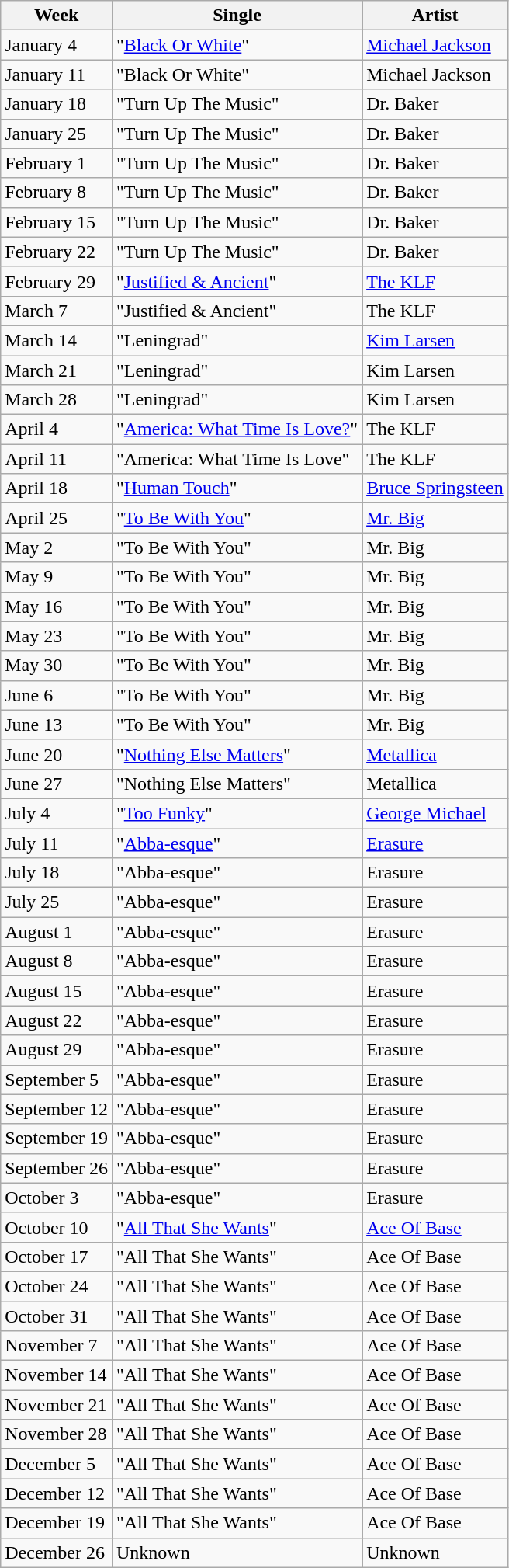<table class="wikitable plainrowheaders">
<tr>
<th>Week</th>
<th>Single</th>
<th>Artist</th>
</tr>
<tr>
<td>January 4</td>
<td>"<a href='#'>Black Or White</a>"</td>
<td><a href='#'>Michael Jackson</a></td>
</tr>
<tr>
<td>January 11</td>
<td>"Black Or White"</td>
<td>Michael Jackson</td>
</tr>
<tr>
<td>January 18</td>
<td>"Turn Up The Music"</td>
<td>Dr. Baker</td>
</tr>
<tr>
<td>January 25</td>
<td>"Turn Up The Music"</td>
<td>Dr. Baker</td>
</tr>
<tr>
<td>February 1</td>
<td>"Turn Up The Music"</td>
<td>Dr. Baker</td>
</tr>
<tr>
<td>February 8</td>
<td>"Turn Up The Music"</td>
<td>Dr. Baker</td>
</tr>
<tr>
<td>February 15</td>
<td>"Turn Up The Music"</td>
<td>Dr. Baker</td>
</tr>
<tr>
<td>February 22</td>
<td>"Turn Up The Music"</td>
<td>Dr. Baker</td>
</tr>
<tr>
<td>February 29</td>
<td>"<a href='#'>Justified & Ancient</a>"</td>
<td><a href='#'>The KLF</a></td>
</tr>
<tr>
<td>March 7</td>
<td>"Justified & Ancient"</td>
<td>The KLF</td>
</tr>
<tr>
<td>March 14</td>
<td>"Leningrad"</td>
<td><a href='#'>Kim Larsen</a></td>
</tr>
<tr>
<td>March 21</td>
<td>"Leningrad"</td>
<td>Kim Larsen</td>
</tr>
<tr>
<td>March 28</td>
<td>"Leningrad"</td>
<td>Kim Larsen</td>
</tr>
<tr>
<td>April 4</td>
<td>"<a href='#'>America: What Time Is Love?</a>"</td>
<td>The KLF</td>
</tr>
<tr>
<td>April 11</td>
<td>"America: What Time Is Love"</td>
<td>The KLF</td>
</tr>
<tr>
<td>April 18</td>
<td>"<a href='#'>Human Touch</a>"</td>
<td><a href='#'>Bruce Springsteen</a></td>
</tr>
<tr>
<td>April 25</td>
<td>"<a href='#'>To Be With You</a>"</td>
<td><a href='#'>Mr. Big</a></td>
</tr>
<tr>
<td>May 2</td>
<td>"To Be With You"</td>
<td>Mr. Big</td>
</tr>
<tr>
<td>May 9</td>
<td>"To Be With You"</td>
<td>Mr. Big</td>
</tr>
<tr>
<td>May 16</td>
<td>"To Be With You"</td>
<td>Mr. Big</td>
</tr>
<tr>
<td>May 23</td>
<td>"To Be With You"</td>
<td>Mr. Big</td>
</tr>
<tr>
<td>May 30</td>
<td>"To Be With You"</td>
<td>Mr. Big</td>
</tr>
<tr>
<td>June 6</td>
<td>"To Be With You"</td>
<td>Mr. Big</td>
</tr>
<tr>
<td>June 13</td>
<td>"To Be With You"</td>
<td>Mr. Big</td>
</tr>
<tr>
<td>June 20</td>
<td>"<a href='#'>Nothing Else Matters</a>"</td>
<td><a href='#'>Metallica</a></td>
</tr>
<tr>
<td>June 27</td>
<td>"Nothing Else Matters"</td>
<td>Metallica</td>
</tr>
<tr>
<td>July 4</td>
<td>"<a href='#'>Too Funky</a>"</td>
<td><a href='#'>George Michael</a></td>
</tr>
<tr>
<td>July 11</td>
<td>"<a href='#'>Abba-esque</a>"</td>
<td><a href='#'>Erasure</a></td>
</tr>
<tr>
<td>July 18</td>
<td>"Abba-esque"</td>
<td>Erasure</td>
</tr>
<tr>
<td>July 25</td>
<td>"Abba-esque"</td>
<td>Erasure</td>
</tr>
<tr>
<td>August 1</td>
<td>"Abba-esque"</td>
<td>Erasure</td>
</tr>
<tr>
<td>August 8</td>
<td>"Abba-esque"</td>
<td>Erasure</td>
</tr>
<tr>
<td>August 15</td>
<td>"Abba-esque"</td>
<td>Erasure</td>
</tr>
<tr>
<td>August 22</td>
<td>"Abba-esque"</td>
<td>Erasure</td>
</tr>
<tr>
<td>August 29</td>
<td>"Abba-esque"</td>
<td>Erasure</td>
</tr>
<tr>
<td>September 5</td>
<td>"Abba-esque"</td>
<td>Erasure</td>
</tr>
<tr>
<td>September 12</td>
<td>"Abba-esque"</td>
<td>Erasure</td>
</tr>
<tr>
<td>September 19</td>
<td>"Abba-esque"</td>
<td>Erasure</td>
</tr>
<tr>
<td>September 26</td>
<td>"Abba-esque"</td>
<td>Erasure</td>
</tr>
<tr>
<td>October 3</td>
<td>"Abba-esque"</td>
<td>Erasure</td>
</tr>
<tr>
<td>October 10</td>
<td>"<a href='#'>All That She Wants</a>"</td>
<td><a href='#'>Ace Of Base</a></td>
</tr>
<tr>
<td>October 17</td>
<td>"All That She Wants"</td>
<td>Ace Of Base</td>
</tr>
<tr>
<td>October 24</td>
<td>"All That She Wants"</td>
<td>Ace Of Base</td>
</tr>
<tr>
<td>October 31</td>
<td>"All That She Wants"</td>
<td>Ace Of Base</td>
</tr>
<tr>
<td>November 7</td>
<td>"All That She Wants"</td>
<td>Ace Of Base</td>
</tr>
<tr>
<td>November 14</td>
<td>"All That She Wants"</td>
<td>Ace Of Base</td>
</tr>
<tr>
<td>November 21</td>
<td>"All That She Wants"</td>
<td>Ace Of Base</td>
</tr>
<tr>
<td>November 28</td>
<td>"All That She Wants"</td>
<td>Ace Of Base</td>
</tr>
<tr>
<td>December 5</td>
<td>"All That She Wants"</td>
<td>Ace Of Base</td>
</tr>
<tr>
<td>December 12</td>
<td>"All That She Wants"</td>
<td>Ace Of Base</td>
</tr>
<tr>
<td>December 19</td>
<td>"All That She Wants"</td>
<td>Ace Of Base</td>
</tr>
<tr>
<td>December 26</td>
<td>Unknown</td>
<td>Unknown</td>
</tr>
</table>
